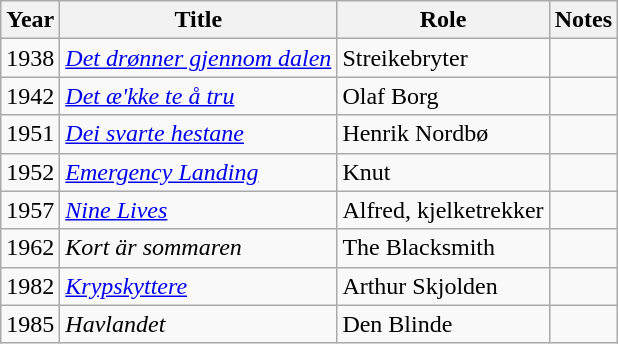<table class="wikitable">
<tr>
<th>Year</th>
<th>Title</th>
<th>Role</th>
<th>Notes</th>
</tr>
<tr>
<td>1938</td>
<td><em><a href='#'>Det drønner gjennom dalen</a></em></td>
<td>Streikebryter</td>
<td></td>
</tr>
<tr>
<td>1942</td>
<td><em><a href='#'>Det æ'kke te å tru</a></em></td>
<td>Olaf Borg</td>
<td></td>
</tr>
<tr>
<td>1951</td>
<td><em><a href='#'>Dei svarte hestane</a></em></td>
<td>Henrik Nordbø</td>
<td></td>
</tr>
<tr>
<td>1952</td>
<td><em><a href='#'>Emergency Landing</a></em></td>
<td>Knut</td>
<td></td>
</tr>
<tr>
<td>1957</td>
<td><em><a href='#'>Nine Lives</a></em></td>
<td>Alfred, kjelketrekker</td>
<td></td>
</tr>
<tr>
<td>1962</td>
<td><em>Kort är sommaren</em></td>
<td>The Blacksmith</td>
<td></td>
</tr>
<tr>
<td>1982</td>
<td><em><a href='#'>Krypskyttere</a></em></td>
<td>Arthur Skjolden</td>
<td></td>
</tr>
<tr>
<td>1985</td>
<td><em>Havlandet</em></td>
<td>Den Blinde</td>
<td></td>
</tr>
</table>
